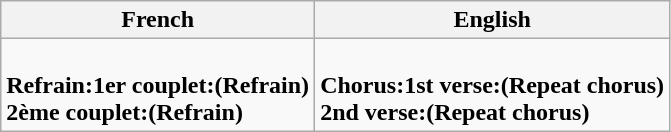<table class="wikitable">
<tr>
<th>French</th>
<th>English</th>
</tr>
<tr>
<td><br><strong>Refrain:</strong><strong>1er couplet:</strong><strong>(Refrain)</strong><br><strong>2ème couplet:</strong><strong>(Refrain)</strong></td>
<td><br><strong>Chorus:</strong><strong>1st verse:</strong><strong>(Repeat chorus)</strong><br><strong>2nd verse:</strong><strong>(Repeat chorus)</strong></td>
</tr>
</table>
